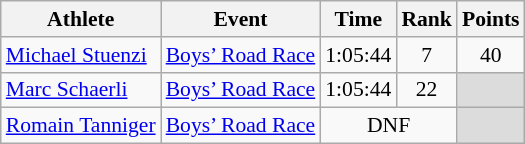<table class="wikitable" border="1" style="font-size:90%">
<tr>
<th>Athlete</th>
<th>Event</th>
<th>Time</th>
<th>Rank</th>
<th>Points</th>
</tr>
<tr>
<td><a href='#'>Michael Stuenzi</a></td>
<td><a href='#'>Boys’ Road Race</a></td>
<td align=center>1:05:44</td>
<td align=center>7</td>
<td align=center>40</td>
</tr>
<tr>
<td><a href='#'>Marc Schaerli</a></td>
<td><a href='#'>Boys’ Road Race</a></td>
<td align=center>1:05:44</td>
<td align=center>22</td>
<td bgcolor=#DCDCDC></td>
</tr>
<tr>
<td><a href='#'>Romain Tanniger</a></td>
<td><a href='#'>Boys’ Road Race</a></td>
<td align=center colspan=2>DNF</td>
<td bgcolor=#DCDCDC></td>
</tr>
</table>
